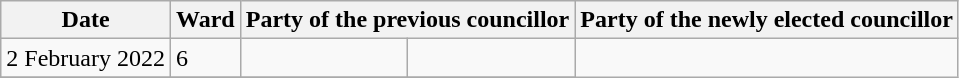<table class="wikitable">
<tr>
<th>Date</th>
<th>Ward</th>
<th colspan=2>Party of the previous councillor</th>
<th colspan=2>Party of the newly elected councillor</th>
</tr>
<tr>
<td>2 February 2022</td>
<td>6</td>
<td></td>
<td></td>
</tr>
<tr>
</tr>
</table>
